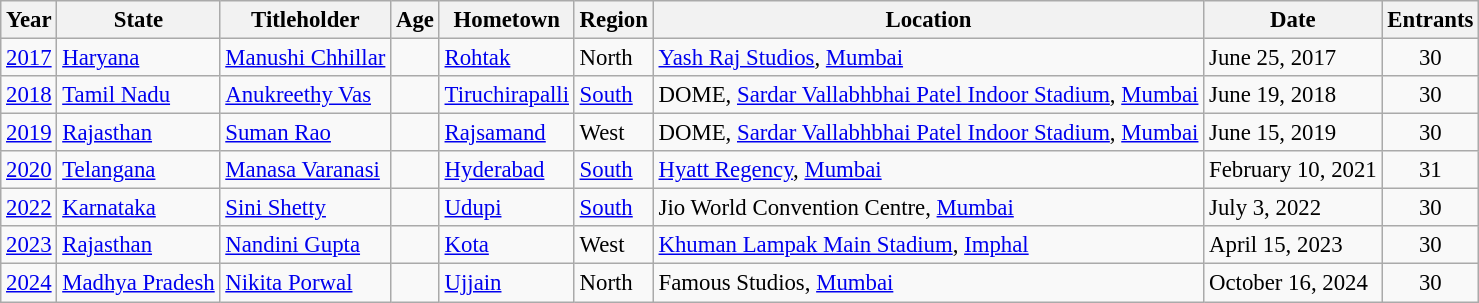<table class="wikitable sortable" style="font-size: 95%;">
<tr>
<th>Year</th>
<th>State</th>
<th>Titleholder</th>
<th>Age</th>
<th>Hometown</th>
<th>Region</th>
<th>Location</th>
<th>Date</th>
<th>Entrants</th>
</tr>
<tr>
<td><a href='#'>2017</a></td>
<td><a href='#'>Haryana</a></td>
<td><a href='#'>Manushi Chhillar</a></td>
<td></td>
<td><a href='#'>Rohtak</a></td>
<td>North</td>
<td><a href='#'>Yash Raj Studios</a>, <a href='#'>Mumbai</a></td>
<td>June 25, 2017</td>
<td align=center>30</td>
</tr>
<tr>
<td><a href='#'>2018</a></td>
<td><a href='#'>Tamil Nadu</a></td>
<td><a href='#'>Anukreethy Vas</a></td>
<td></td>
<td><a href='#'>Tiruchirapalli</a></td>
<td><a href='#'>South</a></td>
<td>DOME, <a href='#'>Sardar Vallabhbhai Patel Indoor Stadium</a>, <a href='#'>Mumbai</a></td>
<td>June 19, 2018</td>
<td align=center>30</td>
</tr>
<tr>
<td><a href='#'>2019</a></td>
<td><a href='#'>Rajasthan</a></td>
<td><a href='#'>Suman Rao</a></td>
<td></td>
<td><a href='#'>Rajsamand</a></td>
<td>West</td>
<td>DOME, <a href='#'>Sardar Vallabhbhai Patel Indoor Stadium</a>, <a href='#'>Mumbai</a></td>
<td>June 15, 2019</td>
<td align=center>30</td>
</tr>
<tr>
<td><a href='#'>2020</a></td>
<td><a href='#'>Telangana</a></td>
<td><a href='#'>Manasa Varanasi</a></td>
<td></td>
<td><a href='#'>Hyderabad</a></td>
<td><a href='#'>South</a></td>
<td><a href='#'>Hyatt Regency</a>, <a href='#'>Mumbai</a></td>
<td>February 10, 2021</td>
<td align=center>31</td>
</tr>
<tr>
<td><a href='#'>2022</a></td>
<td><a href='#'>Karnataka</a></td>
<td><a href='#'>Sini Shetty</a></td>
<td></td>
<td><a href='#'>Udupi</a></td>
<td><a href='#'>South</a></td>
<td>Jio World Convention Centre, <a href='#'>Mumbai</a></td>
<td>July 3, 2022</td>
<td align=center>30</td>
</tr>
<tr>
<td><a href='#'>2023</a></td>
<td><a href='#'>Rajasthan</a></td>
<td><a href='#'>Nandini Gupta</a></td>
<td></td>
<td><a href='#'>Kota</a></td>
<td>West</td>
<td><a href='#'>Khuman Lampak Main Stadium</a>, <a href='#'>Imphal</a></td>
<td>April 15, 2023</td>
<td align=center>30</td>
</tr>
<tr>
<td><a href='#'>2024</a></td>
<td><a href='#'>Madhya Pradesh</a></td>
<td><a href='#'>Nikita Porwal</a></td>
<td></td>
<td><a href='#'>Ujjain</a></td>
<td>North</td>
<td>Famous Studios, <a href='#'>Mumbai</a></td>
<td>October 16, 2024</td>
<td align=center>30</td>
</tr>
</table>
